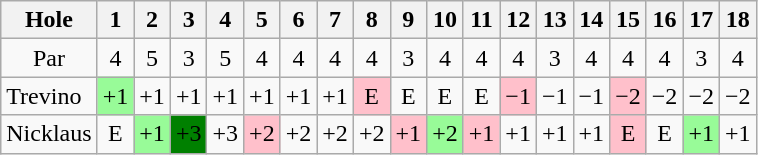<table class="wikitable" style="text-align:center">
<tr>
<th>Hole</th>
<th> 1 </th>
<th> 2 </th>
<th> 3 </th>
<th> 4 </th>
<th> 5 </th>
<th> 6 </th>
<th> 7 </th>
<th> 8 </th>
<th> 9 </th>
<th>10</th>
<th>11</th>
<th>12</th>
<th>13</th>
<th>14</th>
<th>15</th>
<th>16</th>
<th>17</th>
<th>18</th>
</tr>
<tr>
<td>Par</td>
<td>4</td>
<td>5</td>
<td>3</td>
<td>5</td>
<td>4</td>
<td>4</td>
<td>4</td>
<td>4</td>
<td>3</td>
<td>4</td>
<td>4</td>
<td>4</td>
<td>3</td>
<td>4</td>
<td>4</td>
<td>4</td>
<td>3</td>
<td>4</td>
</tr>
<tr>
<td align=left> Trevino</td>
<td style="background: PaleGreen;">+1</td>
<td>+1</td>
<td>+1</td>
<td>+1</td>
<td>+1</td>
<td>+1</td>
<td>+1</td>
<td style="background: Pink;">E</td>
<td>E</td>
<td>E</td>
<td>E</td>
<td style="background: Pink;">−1</td>
<td>−1</td>
<td>−1</td>
<td style="background: Pink;">−2</td>
<td>−2</td>
<td>−2</td>
<td>−2</td>
</tr>
<tr>
<td align=left> Nicklaus</td>
<td>E</td>
<td style="background: PaleGreen;">+1</td>
<td style="background: Green;">+3</td>
<td>+3</td>
<td style="background: Pink;">+2</td>
<td>+2</td>
<td>+2</td>
<td>+2</td>
<td style="background: Pink;">+1</td>
<td style="background: PaleGreen;">+2</td>
<td style="background: Pink;">+1</td>
<td>+1</td>
<td>+1</td>
<td>+1</td>
<td style="background: Pink;">E</td>
<td>E</td>
<td style="background: PaleGreen;">+1</td>
<td>+1</td>
</tr>
</table>
